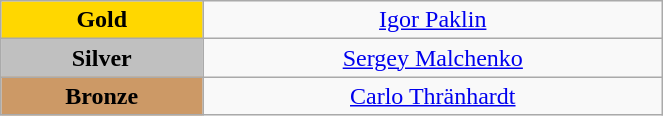<table class="wikitable" style="text-align:center; " width="35%">
<tr>
<td bgcolor="gold"><strong>Gold</strong></td>
<td><a href='#'>Igor Paklin</a><br>  <small><em></em></small></td>
</tr>
<tr>
<td bgcolor="silver"><strong>Silver</strong></td>
<td><a href='#'>Sergey Malchenko</a><br>  <small><em></em></small></td>
</tr>
<tr>
<td bgcolor="CC9966"><strong>Bronze</strong></td>
<td><a href='#'>Carlo Thränhardt</a><br>  <small><em></em></small></td>
</tr>
</table>
